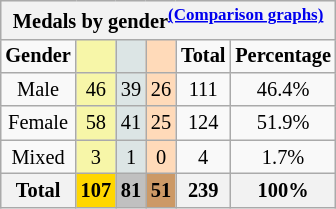<table class="wikitable" style="font-size:85%; float:right">
<tr style="background:#efefef;">
<th colspan=6>Medals by gender<sup><a href='#'>(Comparison graphs)</a></sup></th>
</tr>
<tr align=center>
<td><strong>Gender</strong></td>
<td style="background:#f7f6a8;"></td>
<td style="background:#dce5e5;"></td>
<td style="background:#ffdab9;"></td>
<td><strong>Total</strong></td>
<td><strong>Percentage</strong></td>
</tr>
<tr align=center>
<td>Male</td>
<td style="background:#F7F6A8;">46</td>
<td style="background:#DCE5E5;">39</td>
<td style="background:#FFDAB9;">26</td>
<td>111</td>
<td>46.4%</td>
</tr>
<tr align=center>
<td>Female</td>
<td style="background:#F7F6A8;">58</td>
<td style="background:#DCE5E5;">41</td>
<td style="background:#FFDAB9;">25</td>
<td>124</td>
<td>51.9%</td>
</tr>
<tr align=center>
<td>Mixed</td>
<td style="background:#F7F6A8;">3</td>
<td style="background:#DCE5E5;">1</td>
<td style="background:#FFDAB9;">0</td>
<td>4</td>
<td>1.7%</td>
</tr>
<tr align=center>
<th>Total</th>
<th style="background:gold;">107</th>
<th style="background:silver;">81</th>
<th style="background:#c96;">51</th>
<th>239</th>
<th>100%</th>
</tr>
</table>
